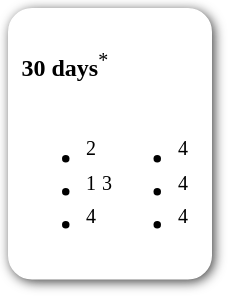<table style=" border-radius:1em; box-shadow: 0.1em 0.1em 0.5em rgba(0,0,0,0.75); background-color: white; border: 1px solid white; padding: 5px;">
<tr style="vertical-align:top;">
<td><br><strong>30 days</strong><sup>*</sup><table>
<tr>
<td><br><ul><li><sup>2</sup></li><li><sup>1</sup> <sup>3</sup></li><li><sup>4</sup></li></ul></td>
<td valign="top"><br><ul><li><sup>4</sup></li><li><sup>4</sup></li><li><sup>4</sup></li></ul></td>
<td></td>
</tr>
</table>
</td>
</tr>
</table>
